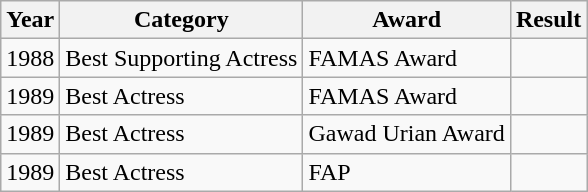<table class="wikitable">
<tr>
<th scope="col">Year</th>
<th scope="col">Category</th>
<th scope="col">Award</th>
<th scope="col">Result</th>
</tr>
<tr>
<td>1988</td>
<td>Best Supporting Actress</td>
<td>FAMAS Award</td>
<td></td>
</tr>
<tr>
<td>1989</td>
<td>Best Actress</td>
<td>FAMAS Award</td>
<td></td>
</tr>
<tr>
<td>1989</td>
<td>Best Actress</td>
<td>Gawad Urian Award</td>
<td></td>
</tr>
<tr>
<td>1989</td>
<td>Best Actress</td>
<td>FAP</td>
<td></td>
</tr>
</table>
